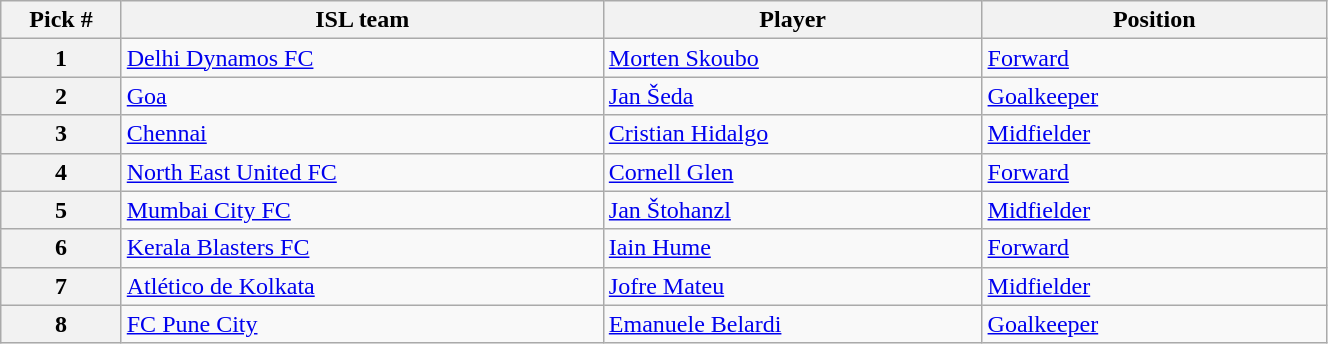<table class="wikitable sortable" style="width:70%">
<tr>
<th width=7%>Pick #</th>
<th width=28%>ISL team</th>
<th width=22%>Player</th>
<th width=20%>Position</th>
</tr>
<tr>
<th>1</th>
<td><a href='#'>Delhi Dynamos FC</a></td>
<td> <a href='#'>Morten Skoubo</a></td>
<td><a href='#'>Forward</a></td>
</tr>
<tr>
<th>2</th>
<td><a href='#'>Goa</a></td>
<td> <a href='#'>Jan Šeda</a></td>
<td><a href='#'>Goalkeeper</a></td>
</tr>
<tr>
<th>3</th>
<td><a href='#'>Chennai</a></td>
<td> <a href='#'>Cristian Hidalgo</a></td>
<td><a href='#'>Midfielder</a></td>
</tr>
<tr>
<th>4</th>
<td><a href='#'>North East United FC</a></td>
<td> <a href='#'>Cornell Glen</a></td>
<td><a href='#'>Forward</a></td>
</tr>
<tr>
<th>5</th>
<td><a href='#'>Mumbai City FC</a></td>
<td> <a href='#'>Jan Štohanzl</a></td>
<td><a href='#'>Midfielder</a></td>
</tr>
<tr>
<th>6</th>
<td><a href='#'>Kerala Blasters FC</a></td>
<td> <a href='#'>Iain Hume</a></td>
<td><a href='#'>Forward</a></td>
</tr>
<tr>
<th>7</th>
<td><a href='#'>Atlético de Kolkata</a></td>
<td> <a href='#'>Jofre Mateu</a></td>
<td><a href='#'>Midfielder</a></td>
</tr>
<tr>
<th>8</th>
<td><a href='#'>FC Pune City</a></td>
<td> <a href='#'>Emanuele Belardi</a></td>
<td><a href='#'>Goalkeeper</a></td>
</tr>
</table>
